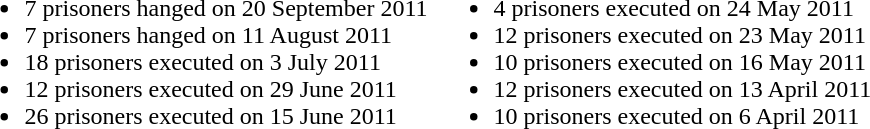<table>
<tr>
<td><br><ul><li>7 prisoners hanged on 20 September 2011</li><li>7 prisoners hanged on 11 August 2011</li><li>18 prisoners executed on 3 July 2011</li><li>12 prisoners executed on 29 June 2011</li><li>26 prisoners executed on 15 June 2011</li></ul></td>
<td><br><ul><li>4 prisoners executed on 24 May 2011</li><li>12 prisoners executed on 23 May 2011</li><li>10 prisoners executed on 16 May 2011</li><li>12 prisoners executed on 13 April 2011</li><li>10 prisoners executed on 6 April 2011</li></ul></td>
</tr>
</table>
